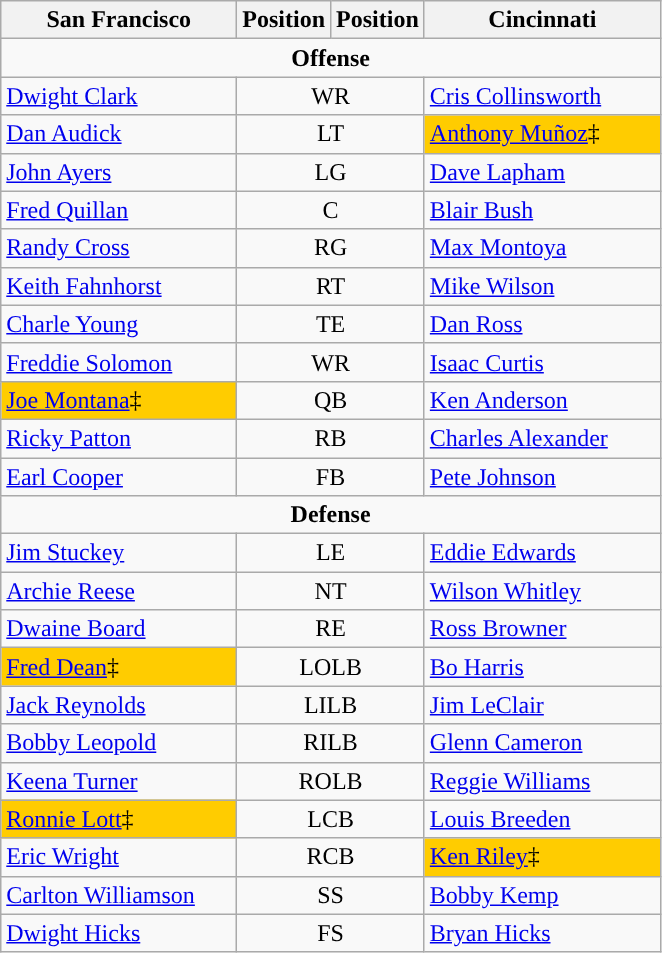<table class=wikitable>
<tr>
<th style="width:150px; ">San Francisco</th>
<th>Position</th>
<th>Position</th>
<th ! width=150px" style="width:150px; ">Cincinnati</th>
</tr>
<tr>
<td colspan=4 style="text-align:center;"><strong>Offense</strong></td>
</tr>
<tr>
<td><a href='#'>Dwight Clark</a></td>
<td colspan="2" style="text-align:center;">WR</td>
<td><a href='#'>Cris Collinsworth</a></td>
</tr>
<tr>
<td><a href='#'>Dan Audick</a></td>
<td colspan="2" style="text-align:center;">LT</td>
<td bgcolor="#FFCC00"><a href='#'>Anthony Muñoz</a>‡</td>
</tr>
<tr>
<td><a href='#'>John Ayers</a></td>
<td colspan="2" style="text-align:center;">LG</td>
<td><a href='#'>Dave Lapham</a></td>
</tr>
<tr>
<td><a href='#'>Fred Quillan</a></td>
<td colspan="2" style="text-align:center;">C</td>
<td><a href='#'>Blair Bush</a></td>
</tr>
<tr>
<td><a href='#'>Randy Cross</a></td>
<td colspan="2" style="text-align:center;">RG</td>
<td><a href='#'>Max Montoya</a></td>
</tr>
<tr>
<td><a href='#'>Keith Fahnhorst</a></td>
<td colspan="2" style="text-align:center;">RT</td>
<td><a href='#'>Mike Wilson</a></td>
</tr>
<tr>
<td><a href='#'>Charle Young</a></td>
<td colspan="2" style="text-align:center;">TE</td>
<td><a href='#'>Dan Ross</a></td>
</tr>
<tr>
<td><a href='#'>Freddie Solomon</a></td>
<td colspan="2" style="text-align:center;">WR</td>
<td><a href='#'>Isaac Curtis</a></td>
</tr>
<tr>
<td bgcolor="#FFCC00"><a href='#'>Joe Montana</a>‡</td>
<td colspan="2" style="text-align:center;">QB</td>
<td><a href='#'>Ken Anderson</a></td>
</tr>
<tr>
<td><a href='#'>Ricky Patton</a></td>
<td colspan="2" style="text-align:center;">RB</td>
<td><a href='#'>Charles Alexander</a></td>
</tr>
<tr>
<td><a href='#'>Earl Cooper</a></td>
<td colspan="2" style="text-align:center;">FB</td>
<td><a href='#'>Pete Johnson</a></td>
</tr>
<tr>
<td colspan=4 style="text-align:center;"><strong>Defense</strong></td>
</tr>
<tr>
<td><a href='#'>Jim Stuckey</a></td>
<td colspan="2" style="text-align:center;">LE</td>
<td><a href='#'>Eddie Edwards</a></td>
</tr>
<tr>
<td><a href='#'>Archie Reese</a></td>
<td colspan="2" style="text-align:center;">NT</td>
<td><a href='#'>Wilson Whitley</a></td>
</tr>
<tr>
<td><a href='#'>Dwaine Board</a></td>
<td colspan="2" style="text-align:center;">RE</td>
<td><a href='#'>Ross Browner</a></td>
</tr>
<tr>
<td bgcolor="#FFCC00"><a href='#'>Fred Dean</a>‡</td>
<td colspan="2" style="text-align:center;">LOLB</td>
<td><a href='#'>Bo Harris</a></td>
</tr>
<tr>
<td><a href='#'>Jack Reynolds</a></td>
<td colspan="2" style="text-align:center;">LILB</td>
<td><a href='#'>Jim LeClair</a></td>
</tr>
<tr>
<td><a href='#'>Bobby Leopold</a></td>
<td colspan="2" style="text-align:center;">RILB</td>
<td><a href='#'>Glenn Cameron</a></td>
</tr>
<tr>
<td><a href='#'>Keena Turner</a></td>
<td colspan="2" style="text-align:center;">ROLB</td>
<td><a href='#'>Reggie Williams</a></td>
</tr>
<tr>
<td bgcolor="#FFCC00"><a href='#'>Ronnie Lott</a>‡</td>
<td colspan="2" style="text-align:center;">LCB</td>
<td><a href='#'>Louis Breeden</a></td>
</tr>
<tr>
<td><a href='#'>Eric Wright</a></td>
<td colspan="2" style="text-align:center;">RCB</td>
<td bgcolor="#FFCC00"><a href='#'>Ken Riley</a>‡</td>
</tr>
<tr>
<td><a href='#'>Carlton Williamson</a></td>
<td colspan="2" style="text-align:center;">SS</td>
<td><a href='#'>Bobby Kemp</a></td>
</tr>
<tr>
<td><a href='#'>Dwight Hicks</a></td>
<td colspan="2" style="text-align:center;">FS</td>
<td><a href='#'>Bryan Hicks</a></td>
</tr>
</table>
